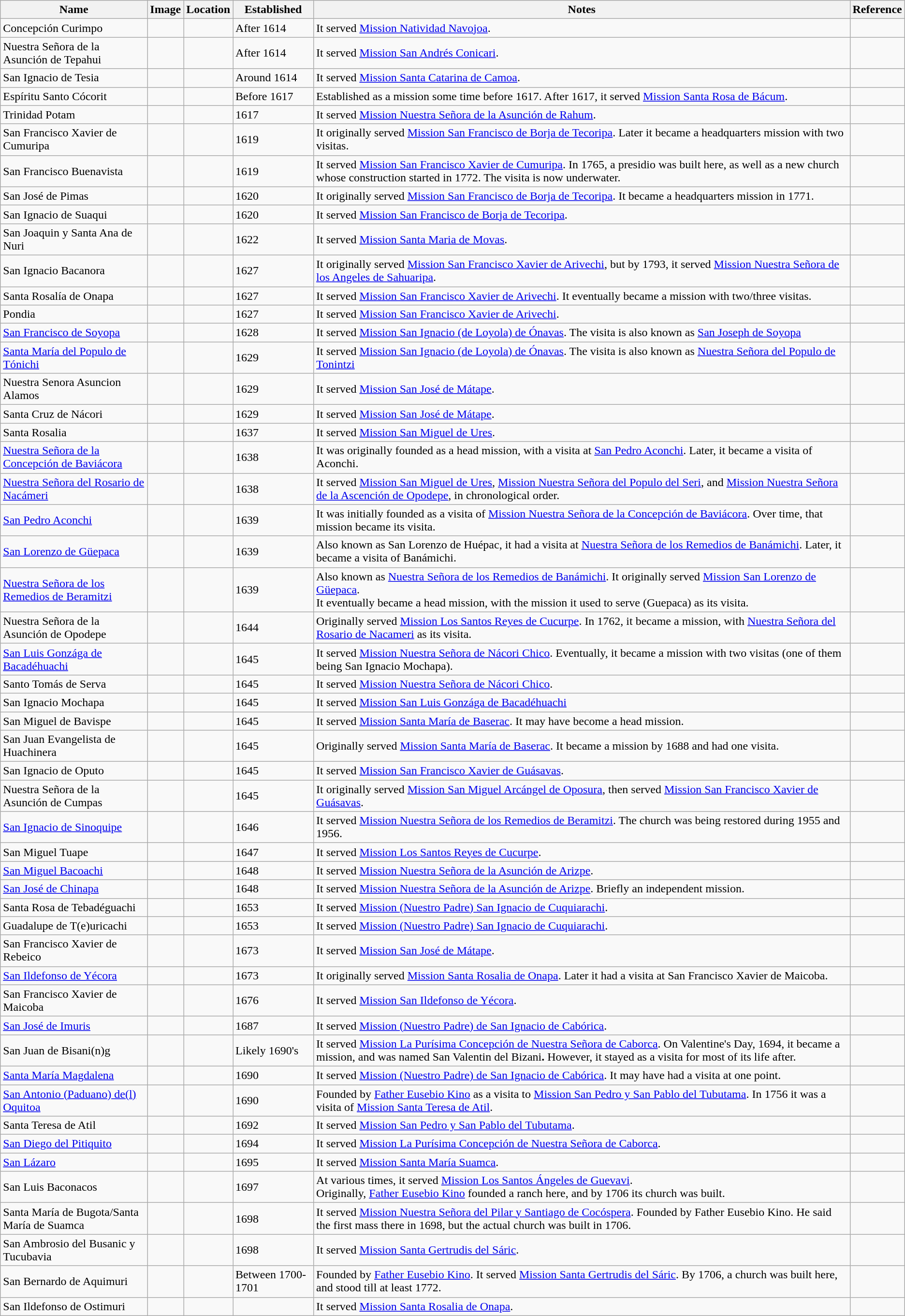<table class="wikitable">
<tr>
<th>Name</th>
<th>Image</th>
<th>Location</th>
<th>Established</th>
<th>Notes</th>
<th>Reference</th>
</tr>
<tr>
<td>Concepción Curimpo</td>
<td></td>
<td></td>
<td>After 1614</td>
<td>It served <a href='#'>Mission Natividad Navojoa</a>.</td>
<td></td>
</tr>
<tr>
<td>Nuestra Señora de la Asunción de Tepahui</td>
<td></td>
<td></td>
<td>After 1614</td>
<td>It served <a href='#'>Mission San Andrés Conicari</a>.</td>
<td></td>
</tr>
<tr>
<td>San Ignacio de Tesia</td>
<td></td>
<td></td>
<td>Around 1614</td>
<td>It served <a href='#'>Mission Santa Catarina de Camoa</a>.</td>
<td></td>
</tr>
<tr>
<td>Espíritu Santo Cócorit</td>
<td></td>
<td></td>
<td>Before 1617</td>
<td>Established as a mission some time before 1617. After 1617, it served <a href='#'>Mission Santa Rosa de Bácum</a>.</td>
<td></td>
</tr>
<tr>
<td>Trinidad Potam</td>
<td></td>
<td></td>
<td>1617</td>
<td>It served <a href='#'>Mission Nuestra Señora de la Asunción de Rahum</a>.</td>
<td></td>
</tr>
<tr>
<td>San Francisco Xavier de Cumuripa</td>
<td></td>
<td></td>
<td>1619</td>
<td>It originally served <a href='#'>Mission San Francisco de Borja de Tecoripa</a>. Later it became a headquarters mission with two visitas.</td>
<td></td>
</tr>
<tr>
<td>San Francisco Buenavista</td>
<td></td>
<td></td>
<td>1619</td>
<td>It served <a href='#'>Mission San Francisco Xavier de Cumuripa</a>. In 1765, a presidio was built here, as well as a new church whose construction started in 1772. The visita is now underwater.</td>
<td></td>
</tr>
<tr>
<td>San José de Pimas</td>
<td></td>
<td></td>
<td>1620</td>
<td>It originally served <a href='#'>Mission San Francisco de Borja de Tecoripa</a>. It became a headquarters mission in 1771.</td>
<td></td>
</tr>
<tr>
<td>San Ignacio de Suaqui</td>
<td></td>
<td></td>
<td>1620</td>
<td>It served <a href='#'>Mission San Francisco de Borja de Tecoripa</a>.</td>
<td></td>
</tr>
<tr>
<td>San Joaquin y Santa Ana de Nuri</td>
<td></td>
<td></td>
<td>1622</td>
<td>It served <a href='#'>Mission Santa Maria de Movas</a>.</td>
<td></td>
</tr>
<tr>
<td>San Ignacio Bacanora</td>
<td></td>
<td></td>
<td>1627</td>
<td>It originally served <a href='#'>Mission San Francisco Xavier de Arivechi</a>, but by 1793, it served <a href='#'>Mission Nuestra Señora de los Angeles de Sahuaripa</a>.</td>
<td></td>
</tr>
<tr>
<td>Santa Rosalía de Onapa</td>
<td></td>
<td></td>
<td>1627</td>
<td>It served <a href='#'>Mission San Francisco Xavier de Arivechi</a>. It eventually became a mission with two/three visitas.</td>
<td></td>
</tr>
<tr>
<td>Pondia</td>
<td></td>
<td></td>
<td>1627</td>
<td>It served <a href='#'>Mission San Francisco Xavier de Arivechi</a>.</td>
<td></td>
</tr>
<tr>
<td><a href='#'>San Francisco de Soyopa</a></td>
<td></td>
<td></td>
<td>1628</td>
<td>It served <a href='#'>Mission San Ignacio (de Loyola) de Ónavas</a>. The visita is also known as <a href='#'>San Joseph de Soyopa</a></td>
<td></td>
</tr>
<tr>
<td><a href='#'>Santa María del Populo de Tónichi</a></td>
<td></td>
<td></td>
<td>1629</td>
<td>It served <a href='#'>Mission San Ignacio (de Loyola) de Ónavas</a>. The visita is also known as <a href='#'>Nuestra Señora del Populo de Tonintzi</a></td>
<td></td>
</tr>
<tr>
<td>Nuestra Senora Asuncion Alamos</td>
<td></td>
<td></td>
<td>1629</td>
<td>It served <a href='#'>Mission San José de Mátape</a>.</td>
<td></td>
</tr>
<tr>
<td>Santa Cruz de Nácori</td>
<td></td>
<td></td>
<td>1629</td>
<td>It served <a href='#'>Mission San José de Mátape</a>.</td>
<td></td>
</tr>
<tr>
<td>Santa Rosalia</td>
<td></td>
<td></td>
<td>1637</td>
<td>It served <a href='#'>Mission San Miguel de Ures</a>.</td>
<td></td>
</tr>
<tr>
<td><a href='#'>Nuestra Señora de la Concepción de Baviácora</a></td>
<td></td>
<td></td>
<td>1638</td>
<td>It was originally founded as a head mission, with a visita at <a href='#'>San Pedro Aconchi</a>. Later, it became a visita of Aconchi.</td>
<td></td>
</tr>
<tr>
<td><a href='#'>Nuestra Señora del Rosario de Nacámeri</a></td>
<td></td>
<td></td>
<td>1638</td>
<td>It served <a href='#'>Mission San Miguel de Ures</a>, <a href='#'>Mission Nuestra Señora del Populo del Seri</a>, and <a href='#'>Mission Nuestra Señora de la Ascención de Opodepe</a>, in chronological order.</td>
<td></td>
</tr>
<tr>
<td><a href='#'>San Pedro Aconchi</a></td>
<td></td>
<td></td>
<td>1639</td>
<td>It was initially founded as a visita of <a href='#'>Mission Nuestra Señora de la Concepción de Baviácora</a>. Over time, that mission became its visita.</td>
<td></td>
</tr>
<tr>
<td><a href='#'>San Lorenzo de Güepaca</a></td>
<td></td>
<td></td>
<td>1639</td>
<td>Also known as San Lorenzo de Huépac, it had a visita at <a href='#'>Nuestra Señora de los Remedios de Banámichi</a>. Later, it became a visita of Banámichi.</td>
<td></td>
</tr>
<tr>
<td><a href='#'>Nuestra Señora de los Remedios de Beramitzi</a></td>
<td></td>
<td><small></small></td>
<td>1639</td>
<td>Also known as <a href='#'>Nuestra Señora de los Remedios de Banámichi</a>. It originally served <a href='#'>Mission San Lorenzo de Güepaca</a>.<br>It eventually became a head mission, with the mission it used to serve (Guepaca) as its visita.</td>
<td></td>
</tr>
<tr>
<td>Nuestra Señora de la Asunción de Opodepe</td>
<td></td>
<td></td>
<td>1644</td>
<td>Originally served <a href='#'>Mission Los Santos Reyes de Cucurpe</a>. In 1762, it became a mission, with <a href='#'>Nuestra Señora del Rosario de Nacameri</a> as its visita.</td>
<td></td>
</tr>
<tr>
<td><a href='#'>San Luis Gonzága de Bacadéhuachi</a></td>
<td></td>
<td></td>
<td>1645</td>
<td>It served <a href='#'>Mission Nuestra Señora de Nácori Chico</a>. Eventually, it became a mission with two visitas (one of them being San Ignacio Mochapa).</td>
<td></td>
</tr>
<tr>
<td>Santo Tomás de Serva</td>
<td></td>
<td></td>
<td>1645</td>
<td>It served <a href='#'>Mission Nuestra Señora de Nácori Chico</a>.</td>
<td></td>
</tr>
<tr>
<td>San Ignacio Mochapa</td>
<td></td>
<td></td>
<td>1645</td>
<td>It served <a href='#'>Mission San Luis Gonzága de Bacadéhuachi</a></td>
<td></td>
</tr>
<tr>
<td>San Miguel de Bavispe</td>
<td></td>
<td></td>
<td>1645</td>
<td>It served <a href='#'>Mission Santa María de Baserac</a>. It may have become a head mission.</td>
<td></td>
</tr>
<tr>
<td>San Juan Evangelista de Huachinera</td>
<td></td>
<td></td>
<td>1645</td>
<td>Originally served <a href='#'>Mission Santa María de Baserac</a>. It became a mission by 1688 and had one visita.</td>
<td></td>
</tr>
<tr>
<td>San Ignacio de Oputo</td>
<td></td>
<td></td>
<td>1645</td>
<td>It served <a href='#'>Mission San Francisco Xavier de Guásavas</a>.</td>
<td></td>
</tr>
<tr>
<td>Nuestra Señora de la Asunción de Cumpas</td>
<td></td>
<td></td>
<td>1645</td>
<td>It originally served <a href='#'>Mission San Miguel Arcángel de Oposura</a>, then served <a href='#'>Mission San Francisco Xavier de Guásavas</a>.</td>
<td></td>
</tr>
<tr>
<td><a href='#'>San Ignacio de Sinoquipe</a></td>
<td></td>
<td></td>
<td>1646</td>
<td>It served <a href='#'>Mission Nuestra Señora de los Remedios de Beramitzi</a>. The church was being restored during 1955 and 1956.</td>
<td></td>
</tr>
<tr>
<td>San Miguel Tuape</td>
<td></td>
<td></td>
<td>1647</td>
<td>It served <a href='#'>Mission Los Santos Reyes de Cucurpe</a>.</td>
<td></td>
</tr>
<tr>
<td><a href='#'>San Miguel Bacoachi</a></td>
<td></td>
<td></td>
<td>1648</td>
<td>It served <a href='#'>Mission Nuestra Señora de la Asunción de Arizpe</a>.</td>
<td></td>
</tr>
<tr>
<td><a href='#'>San José de Chinapa</a></td>
<td></td>
<td></td>
<td>1648</td>
<td>It served <a href='#'>Mission Nuestra Señora de la Asunción de Arizpe</a>. Briefly an independent mission.</td>
<td></td>
</tr>
<tr>
<td>Santa Rosa de Tebadéguachi</td>
<td></td>
<td></td>
<td>1653</td>
<td>It served <a href='#'>Mission (Nuestro Padre) San Ignacio de Cuquiarachi</a>.</td>
<td></td>
</tr>
<tr>
<td>Guadalupe de T(e)uricachi</td>
<td></td>
<td></td>
<td>1653</td>
<td>It served <a href='#'>Mission (Nuestro Padre) San Ignacio de Cuquiarachi</a>.</td>
<td></td>
</tr>
<tr>
<td>San Francisco Xavier de Rebeico</td>
<td></td>
<td></td>
<td>1673</td>
<td>It served <a href='#'>Mission San José de Mátape</a>.</td>
<td></td>
</tr>
<tr>
<td><a href='#'>San Ildefonso de Yécora</a></td>
<td></td>
<td></td>
<td>1673</td>
<td>It originally served <a href='#'>Mission Santa Rosalia de Onapa</a>. Later it had a visita at San Francisco Xavier de Maicoba.</td>
<td></td>
</tr>
<tr>
<td>San Francisco Xavier de Maicoba</td>
<td></td>
<td></td>
<td>1676</td>
<td>It served <a href='#'>Mission San Ildefonso de Yécora</a>.</td>
<td></td>
</tr>
<tr>
<td><a href='#'>San José de Imuris</a></td>
<td></td>
<td></td>
<td>1687</td>
<td>It served <a href='#'>Mission (Nuestro Padre) de San Ignacio de Cabórica</a>.</td>
<td></td>
</tr>
<tr>
<td>San Juan de Bisani(n)g</td>
<td></td>
<td></td>
<td>Likely 1690's</td>
<td>It served <a href='#'>Mission La Purísima Concepción de Nuestra Señora de Caborca</a>. On Valentine's Day, 1694, it became a mission, and was named San Valentin del Bizani<strong>.</strong> However, it stayed as a visita for most of its life after.</td>
<td></td>
</tr>
<tr>
<td><a href='#'>Santa María Magdalena</a></td>
<td></td>
<td><small></small></td>
<td>1690</td>
<td>It served <a href='#'>Mission (Nuestro Padre) de San Ignacio de Cabórica</a>. It may have had a visita at one point.</td>
<td></td>
</tr>
<tr>
<td><a href='#'>San Antonio (Paduano) de(l) Oquitoa</a></td>
<td></td>
<td><small></small></td>
<td>1690</td>
<td>Founded by <a href='#'>Father Eusebio Kino</a> as a visita to <a href='#'>Mission San Pedro y San Pablo del Tubutama</a>. In 1756 it was a visita of <a href='#'>Mission Santa Teresa de Atil</a>.</td>
<td></td>
</tr>
<tr>
<td>Santa Teresa de Atil</td>
<td></td>
<td></td>
<td>1692</td>
<td>It served <a href='#'>Mission San Pedro y San Pablo del Tubutama</a>.</td>
<td></td>
</tr>
<tr>
<td><a href='#'>San Diego del Pitiquito</a></td>
<td></td>
<td><small></small></td>
<td>1694</td>
<td>It served <a href='#'>Mission La Purísima Concepción de Nuestra Señora de Caborca</a>.</td>
<td></td>
</tr>
<tr>
<td><a href='#'>San Lázaro</a></td>
<td></td>
<td></td>
<td>1695</td>
<td>It served <a href='#'>Mission Santa María Suamca</a>.</td>
<td></td>
</tr>
<tr>
<td>San Luis Baconacos</td>
<td></td>
<td></td>
<td>1697</td>
<td>At various times, it served <a href='#'>Mission Los Santos Ángeles de Guevavi</a>.<br>Originally, <a href='#'>Father Eusebio Kino</a> founded a ranch here, and by 1706 its church was built.</td>
<td></td>
</tr>
<tr>
<td>Santa María de Bugota/Santa María de Suamca</td>
<td></td>
<td></td>
<td>1698</td>
<td>It served <a href='#'>Mission Nuestra Señora del Pilar y Santiago de Cocóspera</a>. Founded by Father Eusebio Kino. He said the first mass there in 1698, but the actual church was built in 1706.</td>
<td></td>
</tr>
<tr>
<td>San Ambrosio del Busanic y Tucubavia</td>
<td></td>
<td></td>
<td>1698</td>
<td>It served <a href='#'>Mission Santa Gertrudis del Sáric</a>.</td>
<td></td>
</tr>
<tr>
<td>San Bernardo de Aquimuri</td>
<td></td>
<td></td>
<td>Between 1700-1701</td>
<td>Founded by <a href='#'>Father Eusebio Kino</a>. It served <a href='#'>Mission Santa Gertrudis del Sáric</a>. By 1706, a church was built here, and stood till at least 1772.</td>
<td></td>
</tr>
<tr>
<td>San Ildefonso de Ostimuri</td>
<td></td>
<td></td>
<td></td>
<td>It served <a href='#'>Mission Santa Rosalia de Onapa</a>.</td>
<td></td>
</tr>
</table>
